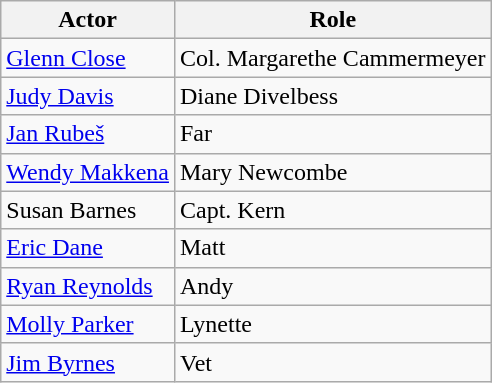<table class="wikitable">
<tr>
<th>Actor</th>
<th>Role</th>
</tr>
<tr>
<td><a href='#'>Glenn Close</a></td>
<td>Col. Margarethe Cammermeyer</td>
</tr>
<tr>
<td><a href='#'>Judy Davis</a></td>
<td>Diane Divelbess</td>
</tr>
<tr>
<td><a href='#'>Jan Rubeš</a></td>
<td>Far</td>
</tr>
<tr>
<td><a href='#'>Wendy Makkena</a></td>
<td>Mary Newcombe</td>
</tr>
<tr>
<td>Susan Barnes</td>
<td>Capt. Kern</td>
</tr>
<tr>
<td><a href='#'>Eric Dane</a></td>
<td>Matt</td>
</tr>
<tr>
<td><a href='#'>Ryan Reynolds</a></td>
<td>Andy</td>
</tr>
<tr>
<td><a href='#'>Molly Parker</a></td>
<td>Lynette</td>
</tr>
<tr>
<td><a href='#'>Jim Byrnes</a></td>
<td>Vet</td>
</tr>
</table>
